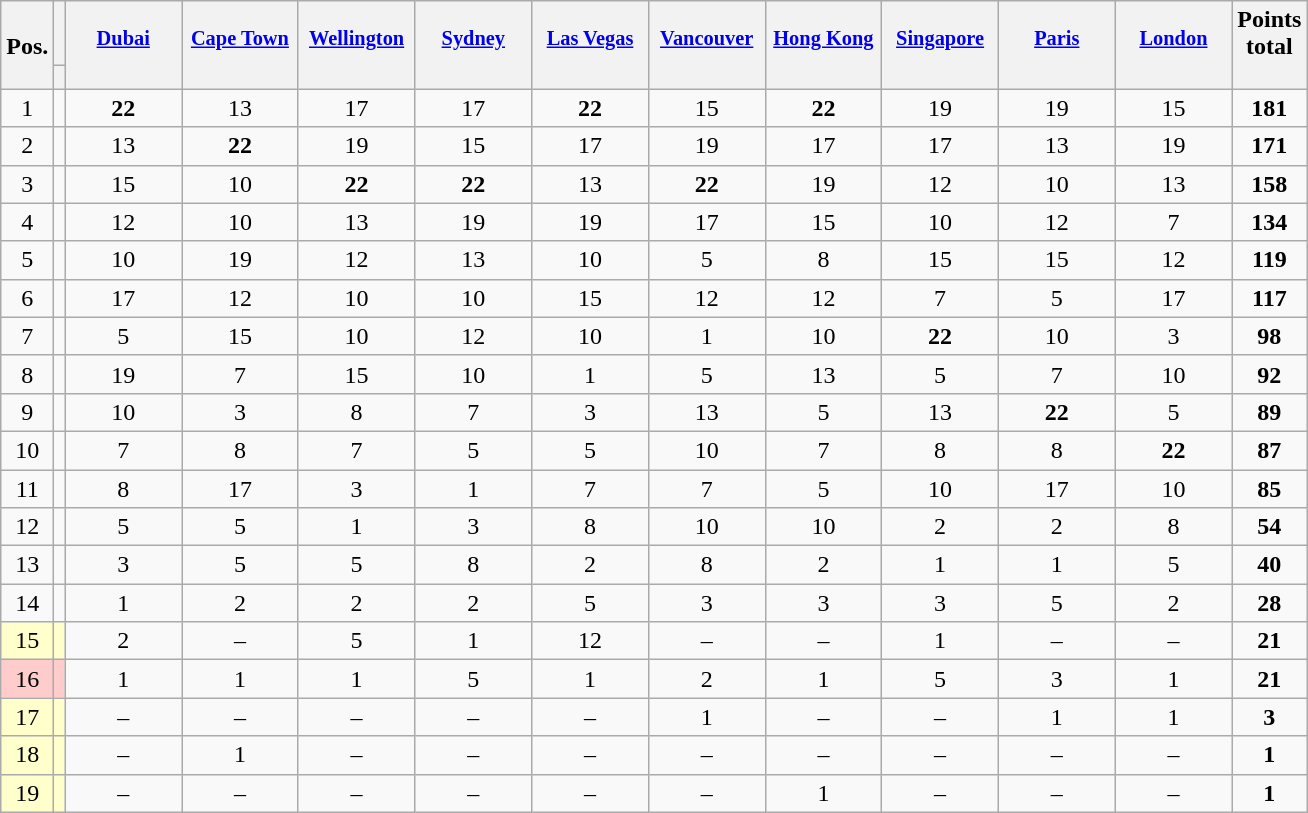<table class="wikitable sortable" style="text-align:center;">
<tr>
<th style="border-bottom:1px solid transparent;"><br>Pos.</th>
<th></th>
<th style="vertical-align:top;width:5.5em;border-bottom:1px solid transparent;padding:1px;font-size:85%;"><br><a href='#'>Dubai</a></th>
<th style="vertical-align:top;width:5.5em;border-bottom:1px solid transparent;padding:1px;font-size:85%;"><br><a href='#'>Cape Town</a></th>
<th style="vertical-align:top;width:5.5em;border-bottom:1px solid transparent;padding:1px;font-size:85%;"><br><a href='#'>Wellington</a></th>
<th style="vertical-align:top;width:5.5em;border-bottom:1px solid transparent;padding:1px;font-size:85%;"><br><a href='#'>Sydney</a></th>
<th style="vertical-align:top;width:5.5em;border-bottom:1px solid transparent;padding:1px;font-size:85%;"><br><a href='#'>Las Vegas</a></th>
<th style="vertical-align:top;width:5.5em;border-bottom:1px solid transparent;padding:1px;font-size:85%;"><br><a href='#'>Vancouver</a></th>
<th style="vertical-align:top;width:5.5em;border-bottom:1px solid transparent;padding:1px;font-size:85%;"><br><a href='#'>Hong Kong</a></th>
<th style="vertical-align:top;width:5.5em;border-bottom:1px solid transparent;padding:1px;font-size:85%;"><br><a href='#'>Singapore</a></th>
<th style="vertical-align:top;width:5.5em;border-bottom:1px solid transparent;padding:1px;font-size:85%;"><br><a href='#'>Paris</a></th>
<th style="vertical-align:top;width:5.5em;border-bottom:1px solid transparent;padding:1px;font-size:85%;"><br><a href='#'>London</a></th>
<th style="border-bottom:1px solid transparent;">Points<br>total</th>
</tr>
<tr style="line-height:8px;">
<th style="border-top:1px solid transparent;"> </th>
<th style="border-top:1px solid transparent;"></th>
<th data-sort-type="number" style="border-top:1px solid transparent;"></th>
<th data-sort-type="number" style="border-top:1px solid transparent;"></th>
<th data-sort-type="number" style="border-top:1px solid transparent;"></th>
<th data-sort-type="number" style="border-top:1px solid transparent;"></th>
<th data-sort-type="number" style="border-top:1px solid transparent;"></th>
<th data-sort-type="number" style="border-top:1px solid transparent;"></th>
<th data-sort-type="number" style="border-top:1px solid transparent;"></th>
<th data-sort-type="number" style="border-top:1px solid transparent;"></th>
<th data-sort-type="number" style="border-top:1px solid transparent;"></th>
<th data-sort-type="number" style="border-top:1px solid transparent;"></th>
<th data-sort-type="number" style="border-top:1px solid transparent;"> </th>
</tr>
<tr>
<td>1</td>
<td align=left></td>
<td><strong>22</strong></td>
<td>13</td>
<td>17</td>
<td>17</td>
<td><strong>22</strong></td>
<td>15</td>
<td><strong>22</strong></td>
<td>19</td>
<td>19</td>
<td>15</td>
<td><strong>181</strong></td>
</tr>
<tr>
<td>2</td>
<td align=left></td>
<td>13</td>
<td><strong>22</strong></td>
<td>19</td>
<td>15</td>
<td>17</td>
<td>19</td>
<td>17</td>
<td>17</td>
<td>13</td>
<td>19</td>
<td><strong>171</strong></td>
</tr>
<tr>
<td>3</td>
<td align=left></td>
<td>15</td>
<td>10</td>
<td><strong>22</strong></td>
<td><strong>22</strong></td>
<td>13</td>
<td><strong>22</strong></td>
<td>19</td>
<td>12</td>
<td>10</td>
<td>13</td>
<td><strong>158</strong></td>
</tr>
<tr>
<td>4</td>
<td align=left></td>
<td>12</td>
<td>10</td>
<td>13</td>
<td>19</td>
<td>19</td>
<td>17</td>
<td>15</td>
<td>10</td>
<td>12</td>
<td>7</td>
<td><strong>134</strong></td>
</tr>
<tr>
<td>5</td>
<td align=left></td>
<td>10</td>
<td>19</td>
<td>12</td>
<td>13</td>
<td>10</td>
<td>5</td>
<td>8</td>
<td>15</td>
<td>15</td>
<td>12</td>
<td><strong>119</strong></td>
</tr>
<tr>
<td>6</td>
<td align=left></td>
<td>17</td>
<td>12</td>
<td>10</td>
<td>10</td>
<td>15</td>
<td>12</td>
<td>12</td>
<td>7</td>
<td>5</td>
<td>17</td>
<td><strong>117</strong></td>
</tr>
<tr>
<td>7</td>
<td align=left></td>
<td>5</td>
<td>15</td>
<td>10</td>
<td>12</td>
<td>10</td>
<td>1</td>
<td>10</td>
<td><strong>22</strong></td>
<td>10</td>
<td>3</td>
<td><strong>98</strong></td>
</tr>
<tr>
<td>8</td>
<td align=left></td>
<td>19</td>
<td>7</td>
<td>15</td>
<td>10</td>
<td>1</td>
<td>5</td>
<td>13</td>
<td>5</td>
<td>7</td>
<td>10</td>
<td><strong>92</strong></td>
</tr>
<tr>
<td>9</td>
<td align=left></td>
<td>10</td>
<td>3</td>
<td>8</td>
<td>7</td>
<td>3</td>
<td>13</td>
<td>5</td>
<td>13</td>
<td><strong>22</strong></td>
<td>5</td>
<td><strong>89</strong></td>
</tr>
<tr>
<td>10</td>
<td align=left></td>
<td>7</td>
<td>8</td>
<td>7</td>
<td>5</td>
<td>5</td>
<td>10</td>
<td>7</td>
<td>8</td>
<td>8</td>
<td><strong>22</strong></td>
<td><strong>87</strong></td>
</tr>
<tr>
<td>11</td>
<td align=left></td>
<td>8</td>
<td>17</td>
<td>3</td>
<td>1</td>
<td>7</td>
<td>7</td>
<td>5</td>
<td>10</td>
<td>17</td>
<td>10</td>
<td><strong>85</strong></td>
</tr>
<tr>
<td>12</td>
<td align=left></td>
<td>5</td>
<td>5</td>
<td>1</td>
<td>3</td>
<td>8</td>
<td>10</td>
<td>10</td>
<td>2</td>
<td>2</td>
<td>8</td>
<td><strong>54</strong></td>
</tr>
<tr>
<td>13</td>
<td align=left></td>
<td>3</td>
<td>5</td>
<td>5</td>
<td>8</td>
<td>2</td>
<td>8</td>
<td>2</td>
<td>1</td>
<td>1</td>
<td>5</td>
<td><strong>40</strong></td>
</tr>
<tr>
<td>14</td>
<td align=left></td>
<td>1</td>
<td>2</td>
<td>2</td>
<td>2</td>
<td>5</td>
<td>3</td>
<td>3</td>
<td>3</td>
<td>5</td>
<td>2</td>
<td><strong>28</strong></td>
</tr>
<tr>
<td bgcolor=#ffc>15</td>
<td bgcolor=#ffc align=left></td>
<td>2</td>
<td>–</td>
<td>5</td>
<td>1</td>
<td>12</td>
<td>–</td>
<td>–</td>
<td>1</td>
<td>–</td>
<td>–</td>
<td><strong>21</strong></td>
</tr>
<tr>
<td bgcolor=#fcc>16</td>
<td bgcolor=#fcc align=left></td>
<td>1</td>
<td>1</td>
<td>1</td>
<td>5</td>
<td>1</td>
<td>2</td>
<td>1</td>
<td>5</td>
<td>3</td>
<td>1</td>
<td><strong>21</strong></td>
</tr>
<tr>
<td bgcolor=#ffc>17</td>
<td bgcolor=#ffc align=left></td>
<td>–</td>
<td>–</td>
<td>–</td>
<td>–</td>
<td>–</td>
<td>1</td>
<td>–</td>
<td>–</td>
<td>1</td>
<td>1</td>
<td><strong>3</strong></td>
</tr>
<tr>
<td bgcolor=#ffc>18</td>
<td bgcolor=#ffc align=left></td>
<td>–</td>
<td>1</td>
<td>–</td>
<td>–</td>
<td>–</td>
<td>–</td>
<td>–</td>
<td>–</td>
<td>–</td>
<td>–</td>
<td><strong>1</strong></td>
</tr>
<tr>
<td bgcolor=#ffc>19</td>
<td bgcolor=#ffc align=left></td>
<td>–</td>
<td>–</td>
<td>–</td>
<td>–</td>
<td>–</td>
<td>–</td>
<td>1</td>
<td>–</td>
<td>–</td>
<td>–</td>
<td><strong>1</strong></td>
</tr>
</table>
